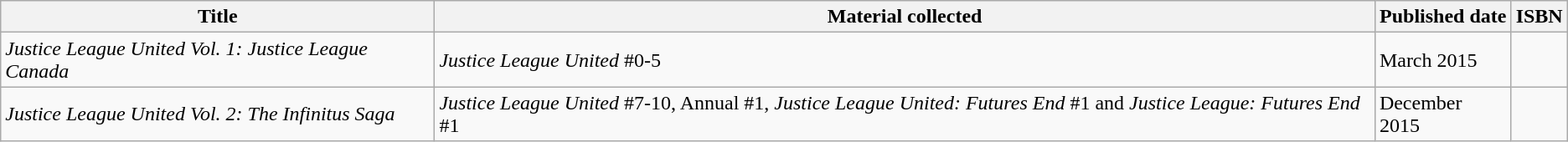<table class="wikitable">
<tr>
<th>Title</th>
<th>Material collected</th>
<th>Published date</th>
<th>ISBN</th>
</tr>
<tr>
<td><em>Justice League United Vol. 1: Justice League Canada</em></td>
<td><em>Justice League United</em> #0-5</td>
<td>March 2015</td>
<td></td>
</tr>
<tr>
<td><em>Justice League United Vol. 2: The Infinitus Saga</em></td>
<td><em>Justice League United</em> #7-10, Annual #1, <em>Justice League United: Futures End</em> #1 and <em>Justice League: Futures End</em> #1</td>
<td>December 2015</td>
<td></td>
</tr>
</table>
